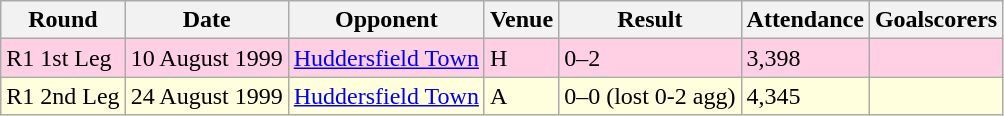<table class="wikitable">
<tr>
<th>Round</th>
<th>Date</th>
<th>Opponent</th>
<th>Venue</th>
<th>Result</th>
<th>Attendance</th>
<th>Goalscorers</th>
</tr>
<tr style="background-color: #ffd0e3;">
<td>R1 1st Leg</td>
<td>10 August 1999</td>
<td><a href='#'>Huddersfield Town</a></td>
<td>H</td>
<td>0–2</td>
<td>3,398</td>
<td></td>
</tr>
<tr style="background-color: #ffffdd;">
<td>R1 2nd Leg</td>
<td>24 August 1999</td>
<td><a href='#'>Huddersfield Town</a></td>
<td>A</td>
<td>0–0 (lost 0-2 agg)</td>
<td>4,345</td>
<td></td>
</tr>
</table>
